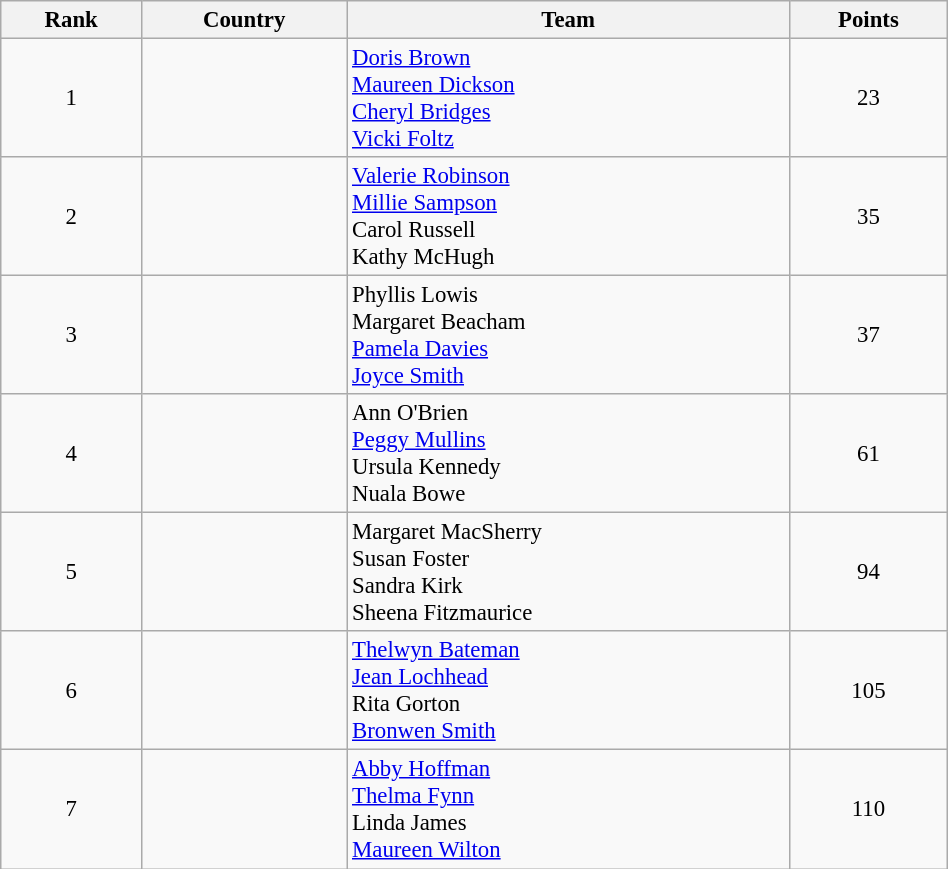<table class="wikitable sortable" style=" text-align:center; font-size:95%;" width="50%">
<tr>
<th>Rank</th>
<th>Country</th>
<th>Team</th>
<th>Points</th>
</tr>
<tr>
<td align=center>1</td>
<td align=left></td>
<td align=left><a href='#'>Doris Brown</a><br><a href='#'>Maureen Dickson</a><br><a href='#'>Cheryl Bridges</a><br><a href='#'>Vicki Foltz</a></td>
<td>23</td>
</tr>
<tr>
<td align=center>2</td>
<td align=left></td>
<td align=left><a href='#'>Valerie Robinson</a><br><a href='#'>Millie Sampson</a><br>Carol Russell<br>Kathy McHugh</td>
<td>35</td>
</tr>
<tr>
<td align=center>3</td>
<td align=left></td>
<td align=left>Phyllis Lowis<br>Margaret Beacham<br><a href='#'>Pamela Davies</a><br><a href='#'>Joyce Smith</a></td>
<td>37</td>
</tr>
<tr>
<td align=center>4</td>
<td align=left></td>
<td align=left>Ann O'Brien<br><a href='#'>Peggy Mullins</a><br>Ursula Kennedy<br>Nuala Bowe</td>
<td>61</td>
</tr>
<tr>
<td align=center>5</td>
<td align=left></td>
<td align=left>Margaret MacSherry<br>Susan Foster<br>Sandra Kirk<br>Sheena Fitzmaurice</td>
<td>94</td>
</tr>
<tr>
<td align=center>6</td>
<td align=left></td>
<td align=left><a href='#'>Thelwyn Bateman</a><br><a href='#'>Jean Lochhead</a><br>Rita Gorton<br><a href='#'>Bronwen Smith</a></td>
<td>105</td>
</tr>
<tr>
<td align=center>7</td>
<td align=left></td>
<td align=left><a href='#'>Abby Hoffman</a><br><a href='#'>Thelma Fynn</a><br>Linda James<br><a href='#'>Maureen Wilton</a></td>
<td>110</td>
</tr>
</table>
